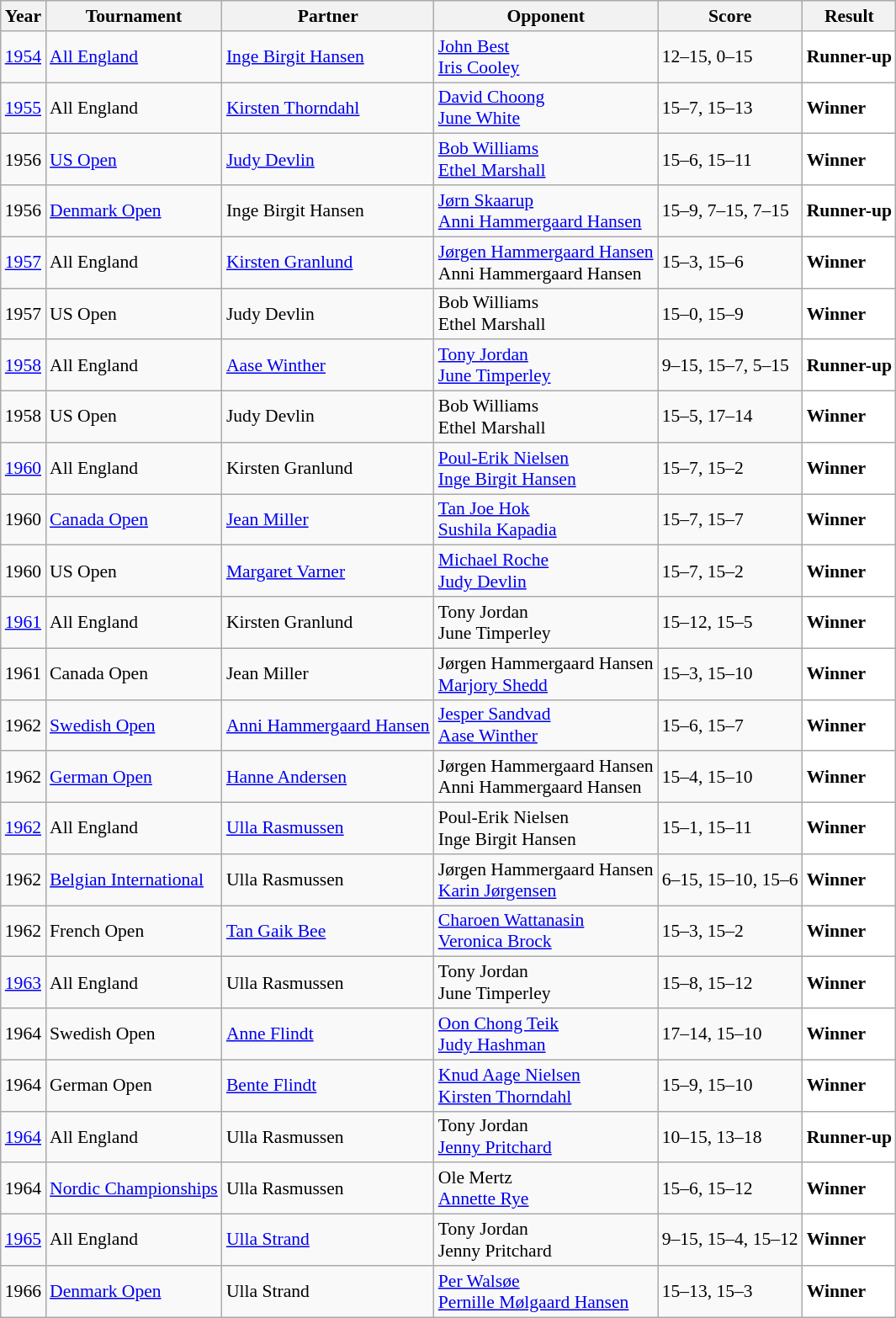<table class="sortable wikitable" style="font-size: 90%;">
<tr>
<th>Year</th>
<th>Tournament</th>
<th>Partner</th>
<th>Opponent</th>
<th>Score</th>
<th>Result</th>
</tr>
<tr>
<td align="center"><a href='#'>1954</a></td>
<td><a href='#'>All England</a></td>
<td> <a href='#'>Inge Birgit Hansen</a></td>
<td> <a href='#'>John Best</a><br> <a href='#'>Iris Cooley</a></td>
<td>12–15, 0–15</td>
<td style="text-align:left; background:white"> <strong>Runner-up</strong></td>
</tr>
<tr>
<td align="center"><a href='#'>1955</a></td>
<td>All England</td>
<td> <a href='#'>Kirsten Thorndahl</a></td>
<td> <a href='#'>David Choong</a><br> <a href='#'>June White</a></td>
<td>15–7, 15–13</td>
<td style="text-align:left; background:white"> <strong>Winner</strong></td>
</tr>
<tr>
<td align="center">1956</td>
<td><a href='#'>US Open</a></td>
<td> <a href='#'>Judy Devlin</a></td>
<td> <a href='#'>Bob Williams</a><br> <a href='#'>Ethel Marshall</a></td>
<td>15–6, 15–11</td>
<td style="text-align:left; background:white"> <strong>Winner</strong></td>
</tr>
<tr>
<td align="center">1956</td>
<td><a href='#'>Denmark Open</a></td>
<td> Inge Birgit Hansen</td>
<td> <a href='#'>Jørn Skaarup</a><br> <a href='#'>Anni Hammergaard Hansen</a></td>
<td>15–9, 7–15, 7–15</td>
<td style="text-align:left; background:white"> <strong>Runner-up</strong></td>
</tr>
<tr>
<td align="center"><a href='#'>1957</a></td>
<td>All England</td>
<td> <a href='#'>Kirsten Granlund</a></td>
<td> <a href='#'>Jørgen Hammergaard Hansen</a><br> Anni Hammergaard Hansen</td>
<td>15–3, 15–6</td>
<td style="text-align:left; background:white"> <strong>Winner</strong></td>
</tr>
<tr>
<td align="center">1957</td>
<td>US Open</td>
<td> Judy Devlin</td>
<td> Bob Williams<br> Ethel Marshall</td>
<td>15–0, 15–9</td>
<td style="text-align:left; background:white"> <strong>Winner</strong></td>
</tr>
<tr>
<td align="center"><a href='#'>1958</a></td>
<td>All England</td>
<td> <a href='#'>Aase Winther</a></td>
<td> <a href='#'>Tony Jordan</a><br> <a href='#'>June Timperley</a></td>
<td>9–15, 15–7, 5–15</td>
<td style="text-align:left; background:white"> <strong>Runner-up</strong></td>
</tr>
<tr>
<td align="center">1958</td>
<td>US Open</td>
<td> Judy Devlin</td>
<td> Bob Williams<br> Ethel Marshall</td>
<td>15–5, 17–14</td>
<td style="text-align:left; background:white"> <strong>Winner</strong></td>
</tr>
<tr>
<td align="center"><a href='#'>1960</a></td>
<td>All England</td>
<td> Kirsten Granlund</td>
<td> <a href='#'>Poul-Erik Nielsen</a><br> <a href='#'>Inge Birgit Hansen</a></td>
<td>15–7, 15–2</td>
<td style="text-align:left; background:white"> <strong>Winner</strong></td>
</tr>
<tr>
<td align="center">1960</td>
<td><a href='#'>Canada Open</a></td>
<td> <a href='#'>Jean Miller</a></td>
<td> <a href='#'>Tan Joe Hok</a><br> <a href='#'>Sushila Kapadia</a></td>
<td>15–7, 15–7</td>
<td style="text-align:left; background:white"> <strong>Winner</strong></td>
</tr>
<tr>
<td align="center">1960</td>
<td>US Open</td>
<td> <a href='#'>Margaret Varner</a></td>
<td> <a href='#'>Michael Roche</a><br> <a href='#'>Judy Devlin</a></td>
<td>15–7, 15–2</td>
<td style="text-align:left; background:white"> <strong>Winner</strong></td>
</tr>
<tr>
<td align="center"><a href='#'>1961</a></td>
<td>All England</td>
<td> Kirsten Granlund</td>
<td> Tony Jordan<br> June Timperley</td>
<td>15–12, 15–5</td>
<td style="text-align:left; background:white"> <strong>Winner</strong></td>
</tr>
<tr>
<td align="center">1961</td>
<td>Canada Open</td>
<td> Jean Miller</td>
<td> Jørgen Hammergaard Hansen<br> <a href='#'>Marjory Shedd</a></td>
<td>15–3, 15–10</td>
<td style="text-align:left; background:white"> <strong>Winner</strong></td>
</tr>
<tr>
<td align="center">1962</td>
<td><a href='#'>Swedish Open</a></td>
<td> <a href='#'>Anni Hammergaard Hansen</a></td>
<td> <a href='#'>Jesper Sandvad</a><br> <a href='#'>Aase Winther</a></td>
<td>15–6, 15–7</td>
<td style="text-align:left; background:white"> <strong>Winner</strong></td>
</tr>
<tr>
<td align="center">1962</td>
<td><a href='#'>German Open</a></td>
<td> <a href='#'>Hanne Andersen</a></td>
<td> Jørgen Hammergaard Hansen<br> Anni Hammergaard Hansen</td>
<td>15–4, 15–10</td>
<td style="text-align:left; background:white"> <strong>Winner</strong></td>
</tr>
<tr>
<td align="center"><a href='#'>1962</a></td>
<td>All England</td>
<td> <a href='#'>Ulla Rasmussen</a></td>
<td> Poul-Erik Nielsen<br> Inge Birgit Hansen</td>
<td>15–1, 15–11</td>
<td style="text-align:left; background:white"> <strong>Winner</strong></td>
</tr>
<tr>
<td align="center">1962</td>
<td><a href='#'>Belgian International</a></td>
<td> Ulla Rasmussen</td>
<td> Jørgen Hammergaard Hansen<br> <a href='#'>Karin Jørgensen</a></td>
<td>6–15, 15–10, 15–6</td>
<td style="text-align:left; background:white"> <strong>Winner</strong></td>
</tr>
<tr>
<td align="center">1962</td>
<td>French Open</td>
<td> <a href='#'>Tan Gaik Bee</a></td>
<td> <a href='#'>Charoen Wattanasin</a><br> <a href='#'>Veronica Brock</a></td>
<td>15–3, 15–2</td>
<td style="text-align:left; background:white"> <strong>Winner</strong></td>
</tr>
<tr>
<td align="center"><a href='#'>1963</a></td>
<td>All England</td>
<td> Ulla Rasmussen</td>
<td> Tony Jordan<br> June Timperley</td>
<td>15–8, 15–12</td>
<td style="text-align:left; background:white"> <strong>Winner</strong></td>
</tr>
<tr>
<td align="center">1964</td>
<td>Swedish Open</td>
<td> <a href='#'>Anne Flindt</a></td>
<td> <a href='#'>Oon Chong Teik</a><br> <a href='#'>Judy Hashman</a></td>
<td>17–14, 15–10</td>
<td style="text-align:left; background:white"> <strong>Winner</strong></td>
</tr>
<tr>
<td align="center">1964</td>
<td>German Open</td>
<td> <a href='#'>Bente Flindt</a></td>
<td> <a href='#'>Knud Aage Nielsen</a><br> <a href='#'>Kirsten Thorndahl</a></td>
<td>15–9, 15–10</td>
<td style="text-align:left; background:white"> <strong>Winner</strong></td>
</tr>
<tr>
<td align="center"><a href='#'>1964</a></td>
<td>All England</td>
<td> Ulla Rasmussen</td>
<td> Tony Jordan<br> <a href='#'>Jenny Pritchard</a></td>
<td>10–15, 13–18</td>
<td style="text-align:left; background:white"> <strong>Runner-up</strong></td>
</tr>
<tr>
<td align="center">1964</td>
<td><a href='#'>Nordic Championships</a></td>
<td> Ulla Rasmussen</td>
<td> Ole Mertz<br> <a href='#'>Annette Rye</a></td>
<td>15–6, 15–12</td>
<td style="text-align:left; background:white"> <strong>Winner</strong></td>
</tr>
<tr>
<td align="center"><a href='#'>1965</a></td>
<td>All England</td>
<td> <a href='#'>Ulla Strand</a></td>
<td> Tony Jordan<br> Jenny Pritchard</td>
<td>9–15, 15–4, 15–12</td>
<td style="text-align:left; background:white"> <strong>Winner</strong></td>
</tr>
<tr>
<td align="center">1966</td>
<td><a href='#'>Denmark Open</a></td>
<td> Ulla Strand</td>
<td> <a href='#'>Per Walsøe</a><br> <a href='#'>Pernille Mølgaard Hansen</a></td>
<td>15–13, 15–3</td>
<td style="text-align:left; background:white"> <strong>Winner</strong></td>
</tr>
</table>
